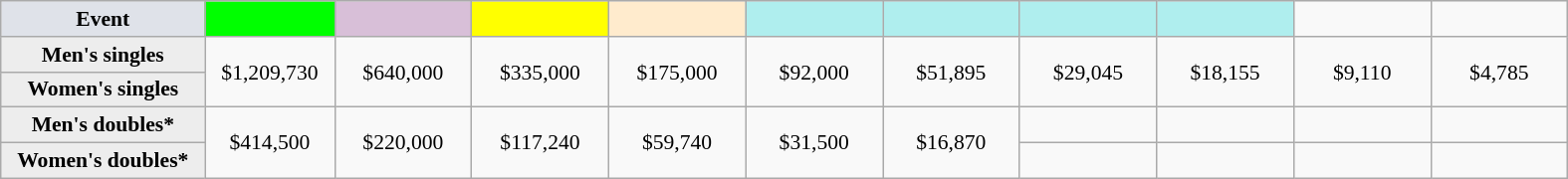<table class="wikitable nowrap" style=font-size:90%;text-align:center>
<tr>
<td style="width:130px; background:#dfe2e9;"><strong>Event</strong></td>
<td style="width:80px; background:lime;"></td>
<td style="width:85px; background:thistle;"></td>
<td style="width:85px; background:#ff0;"></td>
<td style="width:85px; background:#ffebcd;"></td>
<td style="width:85px; background:#afeeee;"></td>
<td style="width:85px; background:#afeeee;"></td>
<td style="width:85px; background:#afeeee;"></td>
<td style="width:85px; background:#afeeee;"></td>
<td width=85></td>
<td width=85></td>
</tr>
<tr>
<th style=background:#ededed>Men's singles</th>
<td rowspan=2>$1,209,730</td>
<td rowspan=2>$640,000</td>
<td rowspan=2>$335,000</td>
<td rowspan=2>$175,000</td>
<td rowspan=2>$92,000</td>
<td rowspan=2>$51,895</td>
<td rowspan=2>$29,045</td>
<td rowspan=2>$18,155</td>
<td rowspan=2>$9,110</td>
<td rowspan=2>$4,785</td>
</tr>
<tr>
<th style=background:#ededed>Women's singles</th>
</tr>
<tr>
<th style=background:#ededed>Men's doubles*</th>
<td rowspan=2>$414,500</td>
<td rowspan=2>$220,000</td>
<td rowspan=2>$117,240</td>
<td rowspan=2>$59,740</td>
<td rowspan=2>$31,500</td>
<td rowspan=2>$16,870</td>
<td></td>
<td></td>
<td></td>
<td></td>
</tr>
<tr>
<th style=background:#ededed>Women's doubles*</th>
<td></td>
<td></td>
<td></td>
<td></td>
</tr>
</table>
